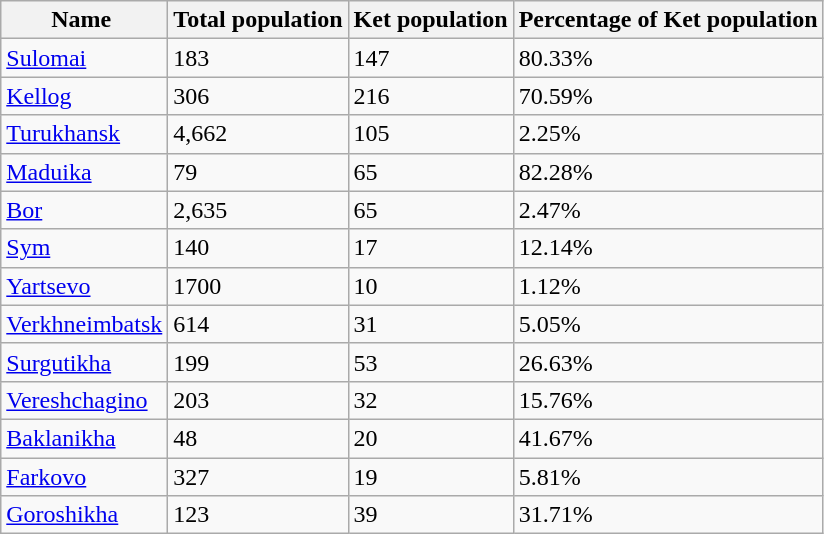<table class="wikitable sortable">
<tr>
<th>Name </th>
<th>Total population</th>
<th>Ket population</th>
<th>Percentage of Ket population</th>
</tr>
<tr>
<td><a href='#'>Sulomai</a></td>
<td>183</td>
<td>147</td>
<td>80.33%</td>
</tr>
<tr>
<td><a href='#'>Kellog</a></td>
<td>306</td>
<td>216</td>
<td>70.59%</td>
</tr>
<tr>
<td><a href='#'>Turukhansk</a></td>
<td>4,662</td>
<td>105</td>
<td>2.25%</td>
</tr>
<tr>
<td><a href='#'>Maduika</a></td>
<td>79</td>
<td>65</td>
<td>82.28%</td>
</tr>
<tr>
<td><a href='#'>Bor</a></td>
<td>2,635</td>
<td>65</td>
<td>2.47%</td>
</tr>
<tr>
<td><a href='#'>Sym</a></td>
<td>140</td>
<td>17</td>
<td>12.14%</td>
</tr>
<tr>
<td><a href='#'>Yartsevo</a></td>
<td>1700</td>
<td>10</td>
<td>1.12%</td>
</tr>
<tr>
<td><a href='#'>Verkhneimbatsk</a></td>
<td>614</td>
<td>31</td>
<td>5.05%</td>
</tr>
<tr>
<td><a href='#'>Surgutikha</a></td>
<td>199</td>
<td>53</td>
<td>26.63%</td>
</tr>
<tr>
<td><a href='#'>Vereshchagino</a></td>
<td>203</td>
<td>32</td>
<td>15.76%</td>
</tr>
<tr>
<td><a href='#'>Baklanikha</a></td>
<td>48</td>
<td>20</td>
<td>41.67%</td>
</tr>
<tr>
<td><a href='#'>Farkovo</a></td>
<td>327</td>
<td>19</td>
<td>5.81%</td>
</tr>
<tr>
<td><a href='#'>Goroshikha</a></td>
<td>123</td>
<td>39</td>
<td>31.71%</td>
</tr>
</table>
